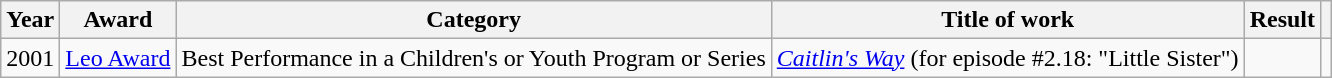<table class="wikitable sortable">
<tr>
<th>Year</th>
<th>Award</th>
<th>Category</th>
<th>Title of work</th>
<th>Result</th>
<th class="unsortable"></th>
</tr>
<tr>
<td>2001</td>
<td><a href='#'>Leo Award</a></td>
<td>Best Performance in a Children's or Youth Program or Series</td>
<td><em><a href='#'>Caitlin's Way</a></em> (for episode #2.18: "Little Sister")</td>
<td></td>
<td style="text-align:center;"></td>
</tr>
</table>
